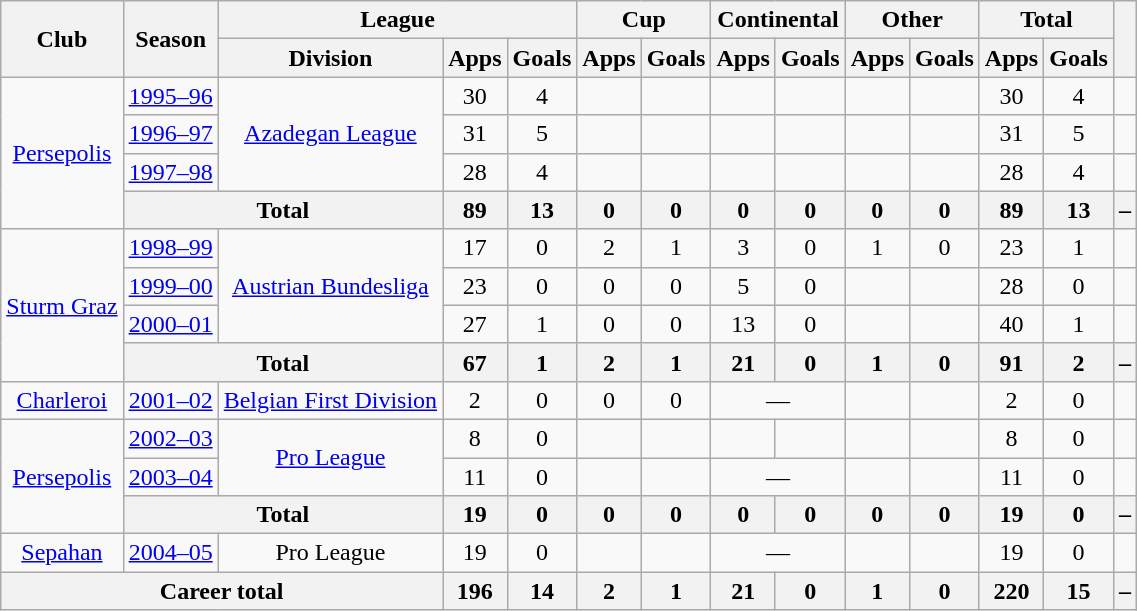<table class="wikitable" style="text-align:center">
<tr>
<th rowspan="2">Club</th>
<th rowspan="2">Season</th>
<th colspan="3">League</th>
<th colspan="2">Cup</th>
<th colspan="2">Continental</th>
<th colspan="2">Other</th>
<th colspan="2">Total</th>
<th rowspan="2"></th>
</tr>
<tr>
<th>Division</th>
<th>Apps</th>
<th>Goals</th>
<th>Apps</th>
<th>Goals</th>
<th>Apps</th>
<th>Goals</th>
<th>Apps</th>
<th>Goals</th>
<th>Apps</th>
<th>Goals</th>
</tr>
<tr>
<td rowspan="4"><a href='#'>Persepolis</a></td>
<td><a href='#'>1995–96</a></td>
<td rowspan="3"><a href='#'>Azadegan League</a></td>
<td>30</td>
<td>4</td>
<td></td>
<td></td>
<td></td>
<td></td>
<td></td>
<td></td>
<td>30</td>
<td>4</td>
<td></td>
</tr>
<tr>
<td><a href='#'>1996–97</a></td>
<td>31</td>
<td>5</td>
<td></td>
<td></td>
<td></td>
<td></td>
<td></td>
<td></td>
<td>31</td>
<td>5</td>
<td></td>
</tr>
<tr>
<td><a href='#'>1997–98</a></td>
<td>28</td>
<td>4</td>
<td></td>
<td></td>
<td></td>
<td></td>
<td></td>
<td></td>
<td>28</td>
<td>4</td>
<td></td>
</tr>
<tr>
<th colspan="2">Total</th>
<th>89</th>
<th>13</th>
<th>0</th>
<th>0</th>
<th>0</th>
<th>0</th>
<th>0</th>
<th>0</th>
<th>89</th>
<th>13</th>
<th>–</th>
</tr>
<tr>
<td rowspan="4"><a href='#'>Sturm Graz</a></td>
<td><a href='#'>1998–99</a></td>
<td rowspan="3"><a href='#'>Austrian Bundesliga</a></td>
<td>17</td>
<td>0</td>
<td>2</td>
<td>1</td>
<td>3</td>
<td>0</td>
<td>1</td>
<td>0</td>
<td>23</td>
<td>1</td>
<td></td>
</tr>
<tr>
<td><a href='#'>1999–00</a></td>
<td>23</td>
<td>0</td>
<td>0</td>
<td>0</td>
<td>5</td>
<td>0</td>
<td></td>
<td></td>
<td>28</td>
<td>0</td>
<td></td>
</tr>
<tr>
<td><a href='#'>2000–01</a></td>
<td>27</td>
<td>1</td>
<td>0</td>
<td>0</td>
<td>13</td>
<td>0</td>
<td></td>
<td></td>
<td>40</td>
<td>1</td>
<td></td>
</tr>
<tr>
<th colspan="2">Total</th>
<th>67</th>
<th>1</th>
<th>2</th>
<th>1</th>
<th>21</th>
<th>0</th>
<th>1</th>
<th>0</th>
<th>91</th>
<th>2</th>
<th>–</th>
</tr>
<tr>
<td><a href='#'>Charleroi</a></td>
<td><a href='#'>2001–02</a></td>
<td><a href='#'>Belgian First Division</a></td>
<td>2</td>
<td>0</td>
<td>0</td>
<td>0</td>
<td colspan="2">—</td>
<td></td>
<td></td>
<td>2</td>
<td>0</td>
<td></td>
</tr>
<tr>
<td rowspan="3"><a href='#'>Persepolis</a></td>
<td><a href='#'>2002–03</a></td>
<td rowspan="2"><a href='#'>Pro League</a></td>
<td>8</td>
<td>0</td>
<td></td>
<td></td>
<td></td>
<td></td>
<td></td>
<td></td>
<td>8</td>
<td>0</td>
<td></td>
</tr>
<tr>
<td><a href='#'>2003–04</a></td>
<td>11</td>
<td>0</td>
<td></td>
<td></td>
<td colspan="2">—</td>
<td></td>
<td></td>
<td>11</td>
<td>0</td>
<td></td>
</tr>
<tr>
<th colspan="2">Total</th>
<th>19</th>
<th>0</th>
<th>0</th>
<th>0</th>
<th>0</th>
<th>0</th>
<th>0</th>
<th>0</th>
<th>19</th>
<th>0</th>
<th>–</th>
</tr>
<tr>
<td><a href='#'>Sepahan</a></td>
<td><a href='#'>2004–05</a></td>
<td>Pro League</td>
<td>19</td>
<td>0</td>
<td></td>
<td></td>
<td colspan="2">—</td>
<td></td>
<td></td>
<td>19</td>
<td>0</td>
<td></td>
</tr>
<tr>
<th colspan="3">Career total</th>
<th>196</th>
<th>14</th>
<th>2</th>
<th>1</th>
<th>21</th>
<th>0</th>
<th>1</th>
<th>0</th>
<th>220</th>
<th>15</th>
<th>–</th>
</tr>
</table>
